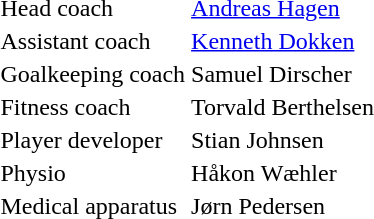<table cellpadding="1" cellspacing="2">
<tr>
<td>Head coach</td>
<td><a href='#'>Andreas Hagen</a></td>
</tr>
<tr>
<td>Assistant coach</td>
<td><a href='#'>Kenneth Dokken</a></td>
</tr>
<tr>
<td>Goalkeeping coach</td>
<td>Samuel Dirscher</td>
</tr>
<tr>
<td>Fitness coach</td>
<td>Torvald Berthelsen</td>
</tr>
<tr>
<td>Player developer</td>
<td>Stian Johnsen</td>
</tr>
<tr>
<td>Physio</td>
<td>Håkon Wæhler</td>
</tr>
<tr>
<td>Medical apparatus</td>
<td>Jørn Pedersen</td>
</tr>
</table>
